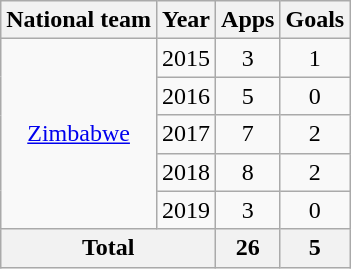<table class="wikitable" style="text-align:center">
<tr>
<th>National team</th>
<th>Year</th>
<th>Apps</th>
<th>Goals</th>
</tr>
<tr>
<td rowspan="5"><a href='#'>Zimbabwe</a></td>
<td>2015</td>
<td>3</td>
<td>1</td>
</tr>
<tr>
<td>2016</td>
<td>5</td>
<td>0</td>
</tr>
<tr>
<td>2017</td>
<td>7</td>
<td>2</td>
</tr>
<tr>
<td>2018</td>
<td>8</td>
<td>2</td>
</tr>
<tr>
<td>2019</td>
<td>3</td>
<td>0</td>
</tr>
<tr>
<th colspan=2>Total</th>
<th>26</th>
<th>5</th>
</tr>
</table>
